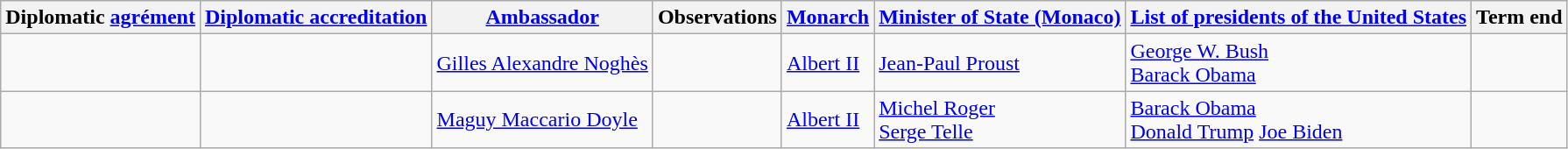<table class="wikitable sortable">
<tr>
<th>Diplomatic <a href='#'>agrément</a></th>
<th><a href='#'>Diplomatic accreditation</a></th>
<th><a href='#'>Ambassador</a></th>
<th>Observations</th>
<th><a href='#'>Monarch</a></th>
<th><a href='#'>Minister of State (Monaco)</a></th>
<th><a href='#'>List of presidents of the United States</a></th>
<th>Term end</th>
</tr>
<tr>
<td></td>
<td></td>
<td><a href='#'>Gilles Alexandre Noghès</a></td>
<td></td>
<td><a href='#'>Albert II</a></td>
<td><a href='#'>Jean-Paul Proust</a></td>
<td><a href='#'>George W. Bush</a><br><a href='#'>Barack Obama</a></td>
<td></td>
</tr>
<tr>
<td></td>
<td></td>
<td><a href='#'>Maguy Maccario Doyle</a></td>
<td></td>
<td><a href='#'>Albert II</a></td>
<td><a href='#'>Michel Roger</a><br><a href='#'>Serge Telle</a></td>
<td><a href='#'>Barack Obama</a><br><a href='#'>Donald Trump</a>
<a href='#'>Joe Biden</a></td>
<td></td>
</tr>
</table>
